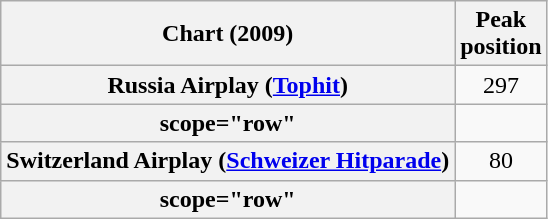<table class="wikitable sortable plainrowheaders">
<tr>
<th scope="col">Chart (2009)</th>
<th scope="col">Peak<br>position</th>
</tr>
<tr>
<th scope="row">Russia Airplay (<a href='#'>Tophit</a>)</th>
<td align="center">297</td>
</tr>
<tr>
<th>scope="row"</th>
</tr>
<tr>
<th scope="row">Switzerland Airplay (<a href='#'>Schweizer Hitparade</a>)</th>
<td align="center">80</td>
</tr>
<tr>
<th>scope="row"</th>
</tr>
</table>
